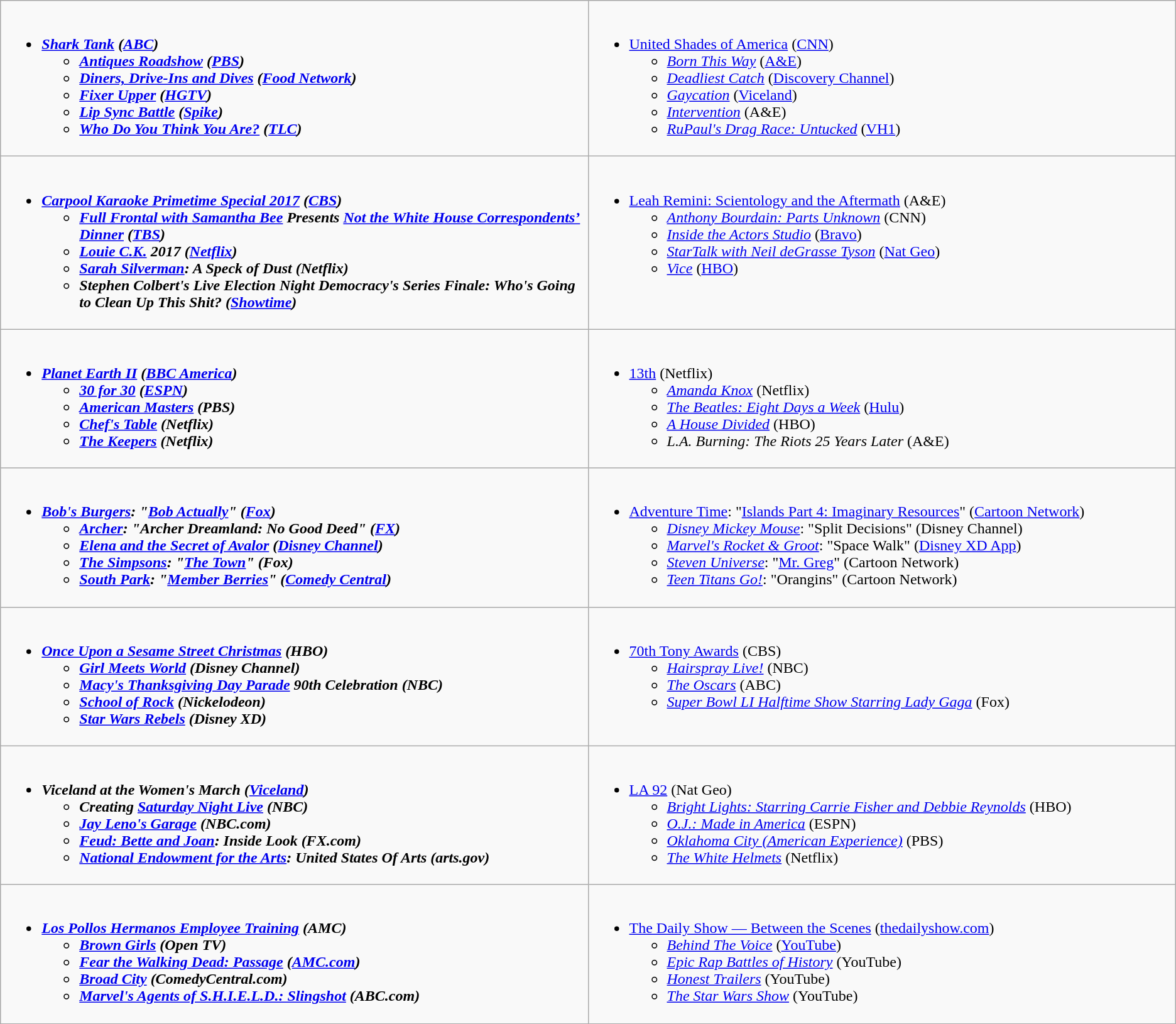<table class="wikitable">
<tr>
<td style="vertical-align:top;" width="50%"><br><ul><li><strong><em><a href='#'>Shark Tank</a><em> (<a href='#'>ABC</a>)<strong><ul><li></em><a href='#'>Antiques Roadshow</a><em> (<a href='#'>PBS</a>)</li><li></em><a href='#'>Diners, Drive-Ins and Dives</a><em> (<a href='#'>Food Network</a>)</li><li></em><a href='#'>Fixer Upper</a><em> (<a href='#'>HGTV</a>)</li><li></em><a href='#'>Lip Sync Battle</a><em> (<a href='#'>Spike</a>)</li><li></em><a href='#'>Who Do You Think You Are?</a><em> (<a href='#'>TLC</a>)</li></ul></li></ul></td>
<td style="vertical-align:top;" width="50%"><br><ul><li></em></strong><a href='#'>United Shades of America</a></em> (<a href='#'>CNN</a>)</strong><ul><li><em><a href='#'>Born This Way</a></em> (<a href='#'>A&E</a>)</li><li><em><a href='#'>Deadliest Catch</a></em> (<a href='#'>Discovery Channel</a>)</li><li><em><a href='#'>Gaycation</a></em> (<a href='#'>Viceland</a>)</li><li><em><a href='#'>Intervention</a></em> (A&E)</li><li><em><a href='#'>RuPaul's Drag Race: Untucked</a></em> (<a href='#'>VH1</a>)</li></ul></li></ul></td>
</tr>
<tr>
<td style="vertical-align:top;" width="50%"><br><ul><li><strong><em><a href='#'>Carpool Karaoke Primetime Special 2017</a><em> (<a href='#'>CBS</a>)<strong><ul><li></em><a href='#'>Full Frontal with Samantha Bee</a> Presents <a href='#'>Not the White House Correspondents’ Dinner</a><em> (<a href='#'>TBS</a>)</li><li></em><a href='#'>Louie C.K.</a> 2017<em> (<a href='#'>Netflix</a>)</li><li></em><a href='#'>Sarah Silverman</a>: A Speck of Dust<em> (Netflix)</li><li></em>Stephen Colbert's Live Election Night Democracy's Series Finale: Who's Going to Clean Up This Shit?<em> (<a href='#'>Showtime</a>)</li></ul></li></ul></td>
<td style="vertical-align:top;" width="50%"><br><ul><li></em></strong><a href='#'>Leah Remini: Scientology and the Aftermath</a></em> (A&E)</strong><ul><li><em><a href='#'>Anthony Bourdain: Parts Unknown</a></em> (CNN)</li><li><em><a href='#'>Inside the Actors Studio</a></em> (<a href='#'>Bravo</a>)</li><li><em><a href='#'>StarTalk with Neil deGrasse Tyson</a></em> (<a href='#'>Nat Geo</a>)</li><li><em><a href='#'>Vice</a></em> (<a href='#'>HBO</a>)</li></ul></li></ul></td>
</tr>
<tr>
<td style="vertical-align:top;" width="50%"><br><ul><li><strong><em><a href='#'>Planet Earth II</a><em> (<a href='#'>BBC America</a>)<strong><ul><li></em><a href='#'>30 for 30</a><em> (<a href='#'>ESPN</a>)</li><li></em><a href='#'>American Masters</a><em> (PBS)</li><li></em><a href='#'>Chef's Table</a><em> (Netflix)</li><li></em><a href='#'>The Keepers</a><em> (Netflix)</li></ul></li></ul></td>
<td style="vertical-align:top;" width="50%"><br><ul><li></em></strong><a href='#'>13th</a></em> (Netflix)</strong><ul><li><em><a href='#'>Amanda Knox</a></em> (Netflix)</li><li><em><a href='#'>The Beatles: Eight Days a Week</a></em> (<a href='#'>Hulu</a>)</li><li><em><a href='#'>A House Divided</a></em> (HBO)</li><li><em>L.A. Burning: The Riots 25 Years Later</em> (A&E)</li></ul></li></ul></td>
</tr>
<tr>
<td style="vertical-align:top;" width="50%"><br><ul><li><strong><em><a href='#'>Bob's Burgers</a><em>: "<a href='#'>Bob Actually</a>" (<a href='#'>Fox</a>)<strong><ul><li></em><a href='#'>Archer</a><em>: "Archer Dreamland: No Good Deed" (<a href='#'>FX</a>)</li><li></em><a href='#'>Elena and the Secret of Avalor</a><em> (<a href='#'>Disney Channel</a>)</li><li></em><a href='#'>The Simpsons</a><em>: "<a href='#'>The Town</a>" (Fox)</li><li></em><a href='#'>South Park</a><em>: "<a href='#'>Member Berries</a>" (<a href='#'>Comedy Central</a>)</li></ul></li></ul></td>
<td style="vertical-align:top;" width="50%"><br><ul><li></em></strong><a href='#'>Adventure Time</a></em>: "<a href='#'>Islands Part 4: Imaginary Resources</a>" (<a href='#'>Cartoon Network</a>)</strong><ul><li><em><a href='#'>Disney Mickey Mouse</a></em>: "Split Decisions" (Disney Channel)</li><li><em><a href='#'>Marvel's Rocket & Groot</a></em>: "Space Walk" (<a href='#'>Disney XD App</a>)</li><li><em><a href='#'>Steven Universe</a></em>: "<a href='#'>Mr. Greg</a>" (Cartoon Network)</li><li><em><a href='#'>Teen Titans Go!</a></em>: "Orangins" (Cartoon Network)</li></ul></li></ul></td>
</tr>
<tr>
<td style="vertical-align:top;" width="50%"><br><ul><li><strong><em><a href='#'>Once Upon a Sesame Street Christmas</a><em> (HBO)<strong><ul><li></em><a href='#'>Girl Meets World</a><em> (Disney Channel)</li><li></em><a href='#'>Macy's Thanksgiving Day Parade</a> 90th Celebration<em> (NBC)</li><li></em><a href='#'>School of Rock</a><em> (Nickelodeon)</li><li></em><a href='#'>Star Wars Rebels</a><em> (Disney XD)</li></ul></li></ul></td>
<td style="vertical-align:top;" width="50%"><br><ul><li></em></strong><a href='#'>70th Tony Awards</a></em> (CBS)</strong><ul><li><em><a href='#'>Hairspray Live!</a></em> (NBC)</li><li><em><a href='#'>The Oscars</a></em> (ABC)</li><li><em><a href='#'>Super Bowl LI Halftime Show Starring Lady Gaga</a></em> (Fox)</li></ul></li></ul></td>
</tr>
<tr>
<td style="vertical-align:top;" width="50%"><br><ul><li><strong><em>Viceland at the Women's March<em> (<a href='#'>Viceland</a>)<strong><ul><li></em>Creating <a href='#'>Saturday Night Live</a><em> (NBC)</li><li></em><a href='#'>Jay Leno's Garage</a><em> (NBC.com)</li><li></em><a href='#'>Feud: Bette and Joan</a>: Inside Look<em> (FX.com)</li><li></em><a href='#'>National Endowment for the Arts</a>: United States Of Arts<em> (arts.gov)</li></ul></li></ul></td>
<td style="vertical-align:top;" width="50%"><br><ul><li></em></strong><a href='#'>LA 92</a></em> (Nat Geo)</strong><ul><li><em><a href='#'>Bright Lights: Starring Carrie Fisher and Debbie Reynolds</a></em> (HBO)</li><li><em><a href='#'>O.J.: Made in America</a></em> (ESPN)</li><li><em><a href='#'>Oklahoma City (American Experience)</a></em> (PBS)</li><li><em><a href='#'>The White Helmets</a></em> (Netflix)</li></ul></li></ul></td>
</tr>
<tr>
<td style="vertical-align:top;" width="50%"><br><ul><li><strong><em><a href='#'>Los Pollos Hermanos Employee Training</a><em> (AMC)<strong><ul><li></em><a href='#'>Brown Girls</a><em> (Open TV)</li><li></em><a href='#'>Fear the Walking Dead: Passage</a><em> (<a href='#'>AMC.com</a>)</li><li></em><a href='#'>Broad City</a><em> (ComedyCentral.com)</li><li></em><a href='#'>Marvel's Agents of S.H.I.E.L.D.: Slingshot</a><em> (ABC.com)</li></ul></li></ul></td>
<td style="vertical-align:top;" width="50%"><br><ul><li></em></strong><a href='#'>The Daily Show — Between the Scenes</a></em> (<a href='#'>thedailyshow.com</a>)</strong><ul><li><em><a href='#'>Behind The Voice</a></em> (<a href='#'>YouTube</a>)</li><li><em><a href='#'>Epic Rap Battles of History</a></em> (YouTube)</li><li><em><a href='#'>Honest Trailers</a></em> (YouTube)</li><li><em><a href='#'>The Star Wars Show</a></em> (YouTube)</li></ul></li></ul></td>
</tr>
</table>
